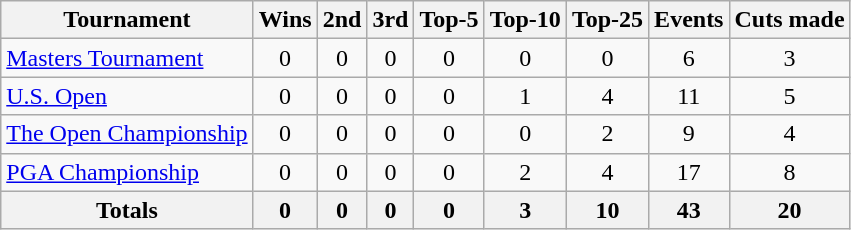<table class=wikitable style=text-align:center>
<tr>
<th>Tournament</th>
<th>Wins</th>
<th>2nd</th>
<th>3rd</th>
<th>Top-5</th>
<th>Top-10</th>
<th>Top-25</th>
<th>Events</th>
<th>Cuts made</th>
</tr>
<tr>
<td align=left><a href='#'>Masters Tournament</a></td>
<td>0</td>
<td>0</td>
<td>0</td>
<td>0</td>
<td>0</td>
<td>0</td>
<td>6</td>
<td>3</td>
</tr>
<tr>
<td align=left><a href='#'>U.S. Open</a></td>
<td>0</td>
<td>0</td>
<td>0</td>
<td>0</td>
<td>1</td>
<td>4</td>
<td>11</td>
<td>5</td>
</tr>
<tr>
<td align=left><a href='#'>The Open Championship</a></td>
<td>0</td>
<td>0</td>
<td>0</td>
<td>0</td>
<td>0</td>
<td>2</td>
<td>9</td>
<td>4</td>
</tr>
<tr>
<td align=left><a href='#'>PGA Championship</a></td>
<td>0</td>
<td>0</td>
<td>0</td>
<td>0</td>
<td>2</td>
<td>4</td>
<td>17</td>
<td>8</td>
</tr>
<tr>
<th>Totals</th>
<th>0</th>
<th>0</th>
<th>0</th>
<th>0</th>
<th>3</th>
<th>10</th>
<th>43</th>
<th>20</th>
</tr>
</table>
